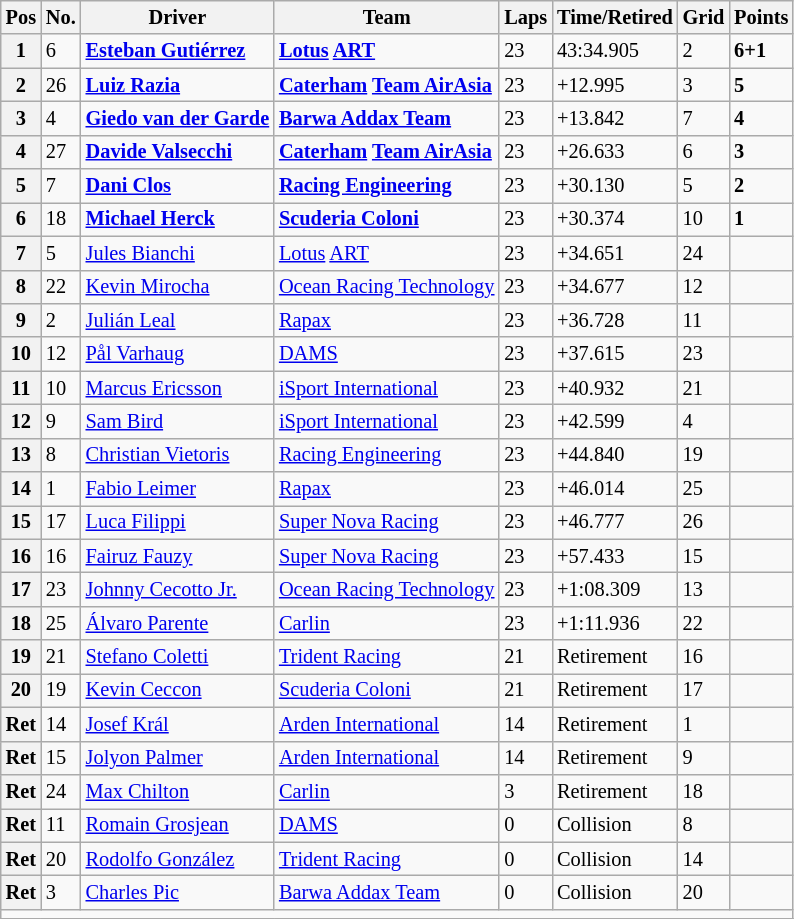<table class="wikitable" style="font-size:85%">
<tr>
<th>Pos</th>
<th>No.</th>
<th>Driver</th>
<th>Team</th>
<th>Laps</th>
<th>Time/Retired</th>
<th>Grid</th>
<th>Points</th>
</tr>
<tr>
<th>1</th>
<td>6</td>
<td> <strong><a href='#'>Esteban Gutiérrez</a></strong></td>
<td><strong><a href='#'>Lotus</a> <a href='#'>ART</a></strong></td>
<td>23</td>
<td>43:34.905</td>
<td>2</td>
<td><strong>6+1</strong></td>
</tr>
<tr>
<th>2</th>
<td>26</td>
<td> <strong><a href='#'>Luiz Razia</a></strong></td>
<td><strong><a href='#'>Caterham</a> <a href='#'>Team AirAsia</a></strong></td>
<td>23</td>
<td>+12.995</td>
<td>3</td>
<td><strong>5</strong></td>
</tr>
<tr>
<th>3</th>
<td>4</td>
<td> <strong><a href='#'>Giedo van der Garde</a></strong></td>
<td><strong><a href='#'>Barwa Addax Team</a></strong></td>
<td>23</td>
<td>+13.842</td>
<td>7</td>
<td><strong>4</strong></td>
</tr>
<tr>
<th>4</th>
<td>27</td>
<td> <strong><a href='#'>Davide Valsecchi</a></strong></td>
<td><strong><a href='#'>Caterham</a> <a href='#'>Team AirAsia</a></strong></td>
<td>23</td>
<td>+26.633</td>
<td>6</td>
<td><strong>3</strong></td>
</tr>
<tr>
<th>5</th>
<td>7</td>
<td> <strong><a href='#'>Dani Clos</a></strong></td>
<td><strong><a href='#'>Racing Engineering</a></strong></td>
<td>23</td>
<td>+30.130</td>
<td>5</td>
<td><strong>2</strong></td>
</tr>
<tr>
<th>6</th>
<td>18</td>
<td> <strong><a href='#'>Michael Herck</a></strong></td>
<td><strong><a href='#'>Scuderia Coloni</a></strong></td>
<td>23</td>
<td>+30.374</td>
<td>10</td>
<td><strong>1</strong></td>
</tr>
<tr>
<th>7</th>
<td>5</td>
<td> <a href='#'>Jules Bianchi</a></td>
<td><a href='#'>Lotus</a> <a href='#'>ART</a></td>
<td>23</td>
<td>+34.651</td>
<td>24</td>
<td></td>
</tr>
<tr>
<th>8</th>
<td>22</td>
<td> <a href='#'>Kevin Mirocha</a></td>
<td><a href='#'>Ocean Racing Technology</a></td>
<td>23</td>
<td>+34.677</td>
<td>12</td>
<td></td>
</tr>
<tr>
<th>9</th>
<td>2</td>
<td> <a href='#'>Julián Leal</a></td>
<td><a href='#'>Rapax</a></td>
<td>23</td>
<td>+36.728</td>
<td>11</td>
<td></td>
</tr>
<tr>
<th>10</th>
<td>12</td>
<td> <a href='#'>Pål Varhaug</a></td>
<td><a href='#'>DAMS</a></td>
<td>23</td>
<td>+37.615</td>
<td>23</td>
<td></td>
</tr>
<tr>
<th>11</th>
<td>10</td>
<td> <a href='#'>Marcus Ericsson</a></td>
<td><a href='#'>iSport International</a></td>
<td>23</td>
<td>+40.932</td>
<td>21</td>
<td></td>
</tr>
<tr>
<th>12</th>
<td>9</td>
<td> <a href='#'>Sam Bird</a></td>
<td><a href='#'>iSport International</a></td>
<td>23</td>
<td>+42.599</td>
<td>4</td>
<td></td>
</tr>
<tr>
<th>13</th>
<td>8</td>
<td> <a href='#'>Christian Vietoris</a></td>
<td><a href='#'>Racing Engineering</a></td>
<td>23</td>
<td>+44.840</td>
<td>19</td>
<td></td>
</tr>
<tr>
<th>14</th>
<td>1</td>
<td> <a href='#'>Fabio Leimer</a></td>
<td><a href='#'>Rapax</a></td>
<td>23</td>
<td>+46.014</td>
<td>25</td>
<td></td>
</tr>
<tr>
<th>15</th>
<td>17</td>
<td> <a href='#'>Luca Filippi</a></td>
<td><a href='#'>Super Nova Racing</a></td>
<td>23</td>
<td>+46.777</td>
<td>26</td>
<td></td>
</tr>
<tr>
<th>16</th>
<td>16</td>
<td> <a href='#'>Fairuz Fauzy</a></td>
<td><a href='#'>Super Nova Racing</a></td>
<td>23</td>
<td>+57.433</td>
<td>15</td>
<td></td>
</tr>
<tr>
<th>17</th>
<td>23</td>
<td> <a href='#'>Johnny Cecotto Jr.</a></td>
<td><a href='#'>Ocean Racing Technology</a></td>
<td>23</td>
<td>+1:08.309</td>
<td>13</td>
<td></td>
</tr>
<tr>
<th>18</th>
<td>25</td>
<td> <a href='#'>Álvaro Parente</a></td>
<td><a href='#'>Carlin</a></td>
<td>23</td>
<td>+1:11.936</td>
<td>22</td>
<td></td>
</tr>
<tr>
<th>19</th>
<td>21</td>
<td> <a href='#'>Stefano Coletti</a></td>
<td><a href='#'>Trident Racing</a></td>
<td>21</td>
<td>Retirement</td>
<td>16</td>
<td></td>
</tr>
<tr>
<th>20</th>
<td>19</td>
<td> <a href='#'>Kevin Ceccon</a></td>
<td><a href='#'>Scuderia Coloni</a></td>
<td>21</td>
<td>Retirement</td>
<td>17</td>
<td></td>
</tr>
<tr>
<th>Ret</th>
<td>14</td>
<td> <a href='#'>Josef Král</a></td>
<td><a href='#'>Arden International</a></td>
<td>14</td>
<td>Retirement</td>
<td>1</td>
<td></td>
</tr>
<tr>
<th>Ret</th>
<td>15</td>
<td> <a href='#'>Jolyon Palmer</a></td>
<td><a href='#'>Arden International</a></td>
<td>14</td>
<td>Retirement</td>
<td>9</td>
<td></td>
</tr>
<tr>
<th>Ret</th>
<td>24</td>
<td> <a href='#'>Max Chilton</a></td>
<td><a href='#'>Carlin</a></td>
<td>3</td>
<td>Retirement</td>
<td>18</td>
<td></td>
</tr>
<tr>
<th>Ret</th>
<td>11</td>
<td> <a href='#'>Romain Grosjean</a></td>
<td><a href='#'>DAMS</a></td>
<td>0</td>
<td>Collision</td>
<td>8</td>
<td></td>
</tr>
<tr>
<th>Ret</th>
<td>20</td>
<td> <a href='#'>Rodolfo González</a></td>
<td><a href='#'>Trident Racing</a></td>
<td>0</td>
<td>Collision</td>
<td>14</td>
<td></td>
</tr>
<tr>
<th>Ret</th>
<td>3</td>
<td> <a href='#'>Charles Pic</a></td>
<td><a href='#'>Barwa Addax Team</a></td>
<td>0</td>
<td>Collision</td>
<td>20</td>
<td></td>
</tr>
<tr>
<td colspan=8></td>
</tr>
<tr>
</tr>
</table>
